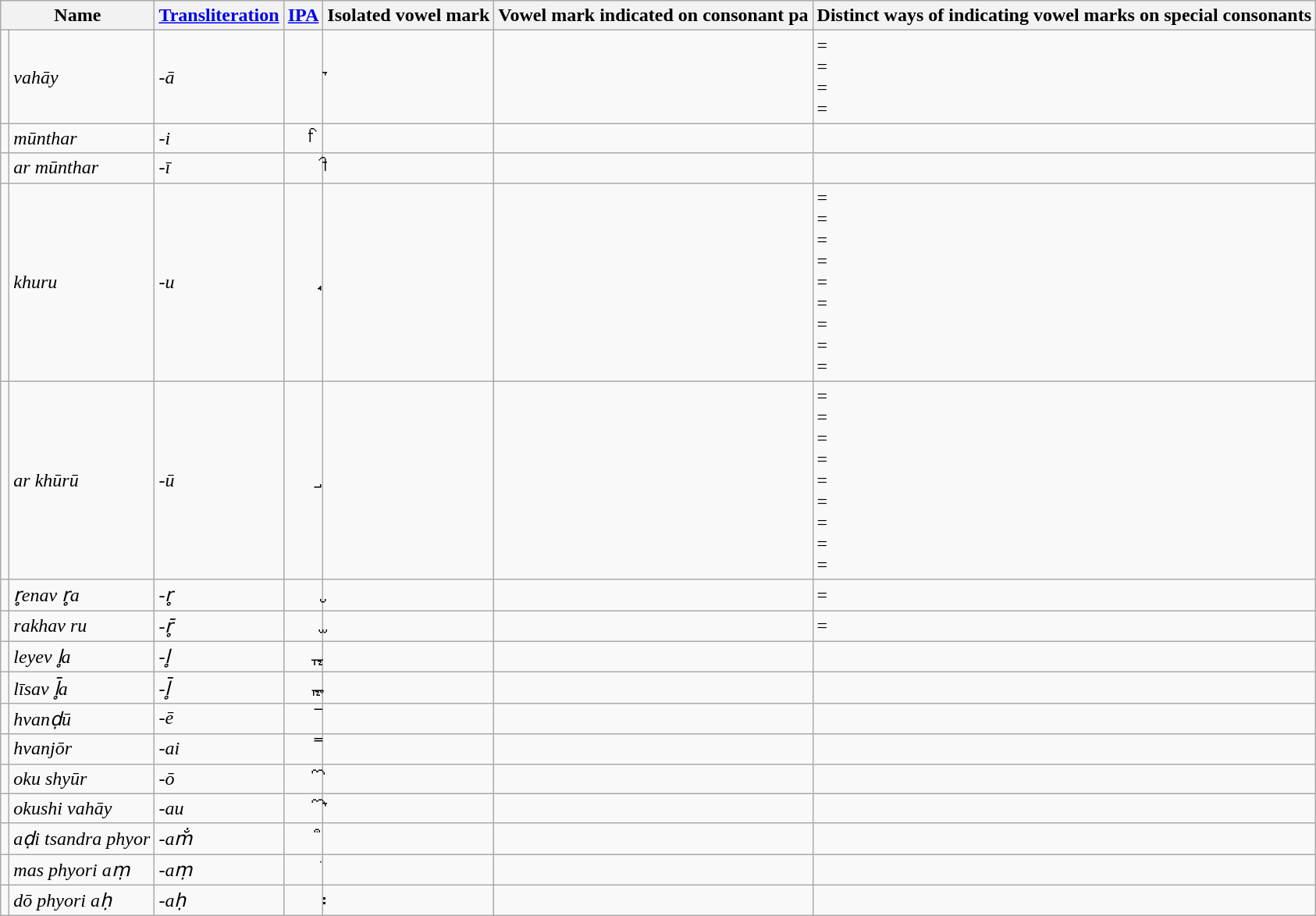<table class="wikitable">
<tr>
<th colspan="2">Name</th>
<th><a href='#'>Transliteration</a></th>
<th><a href='#'>IPA</a></th>
<th>Isolated vowel mark</th>
<th>Vowel mark indicated on consonant pa</th>
<th>Distinct ways of indicating vowel marks on special consonants</th>
</tr>
<tr>
<td></td>
<td><em>vahāy</em></td>
<td><em>-ā</em></td>
<td></td>
<td>𑆳</td>
<td></td>
<td> = <br> = <br> = <br> = </td>
</tr>
<tr>
<td></td>
<td><em>mūnthar</em></td>
<td><em>-i</em></td>
<td></td>
<td>𑆴</td>
<td></td>
<td></td>
</tr>
<tr>
<td></td>
<td><em>ar mūnthar</em></td>
<td><em>-ī</em></td>
<td></td>
<td>𑆵</td>
<td></td>
<td></td>
</tr>
<tr>
<td></td>
<td><em>khuru</em></td>
<td><em>-u</em></td>
<td></td>
<td>𑆶</td>
<td></td>
<td> = <br> = <br> = <br> = <br> = <br> = <br> = <br> = <br> = </td>
</tr>
<tr>
<td></td>
<td><em>ar khūrū</em></td>
<td><em>-ū</em></td>
<td></td>
<td>𑆷</td>
<td></td>
<td> = <br> = <br> = <br> = <br> = <br> = <br> = <br> = <br> = </td>
</tr>
<tr>
<td></td>
<td><em>r̥enav r̥a</em></td>
<td><em>-r̥</em></td>
<td></td>
<td>𑆸</td>
<td></td>
<td> = </td>
</tr>
<tr>
<td></td>
<td><em>rakhav ru</em></td>
<td><em>-r̥̄</em></td>
<td></td>
<td>𑆹</td>
<td></td>
<td> = </td>
</tr>
<tr>
<td></td>
<td><em>leyev l̥a</em></td>
<td><em>-l̥</em></td>
<td></td>
<td>𑆺</td>
<td></td>
<td></td>
</tr>
<tr>
<td></td>
<td><em>līsav l̥̄a</em></td>
<td><em>-l̥̄</em></td>
<td></td>
<td>𑆻</td>
<td></td>
<td></td>
</tr>
<tr>
<td></td>
<td><em>hvanḍū</em></td>
<td><em>-ē</em></td>
<td></td>
<td>𑆼</td>
<td></td>
<td></td>
</tr>
<tr>
<td></td>
<td><em>hvanjōr</em></td>
<td><em>-ai</em></td>
<td></td>
<td>𑆽</td>
<td></td>
<td></td>
</tr>
<tr>
<td></td>
<td><em>oku shyūr</em></td>
<td><em>-ō</em></td>
<td></td>
<td>𑆾</td>
<td></td>
<td></td>
</tr>
<tr>
<td></td>
<td><em>okushi vahāy</em></td>
<td><em>-au</em></td>
<td></td>
<td>𑆿</td>
<td></td>
<td></td>
</tr>
<tr>
<td></td>
<td><em>aḍi tsandra phyor</em></td>
<td><em>-am̐</em></td>
<td></td>
<td>𑆀</td>
<td></td>
<td></td>
</tr>
<tr>
<td></td>
<td><em>mas phyori aṃ</em></td>
<td><em>-aṃ</em></td>
<td></td>
<td>𑆁</td>
<td></td>
<td></td>
</tr>
<tr>
<td></td>
<td><em>dō phyori aḥ</em></td>
<td><em>-aḥ</em></td>
<td></td>
<td>𑆂</td>
<td></td>
<td></td>
</tr>
</table>
